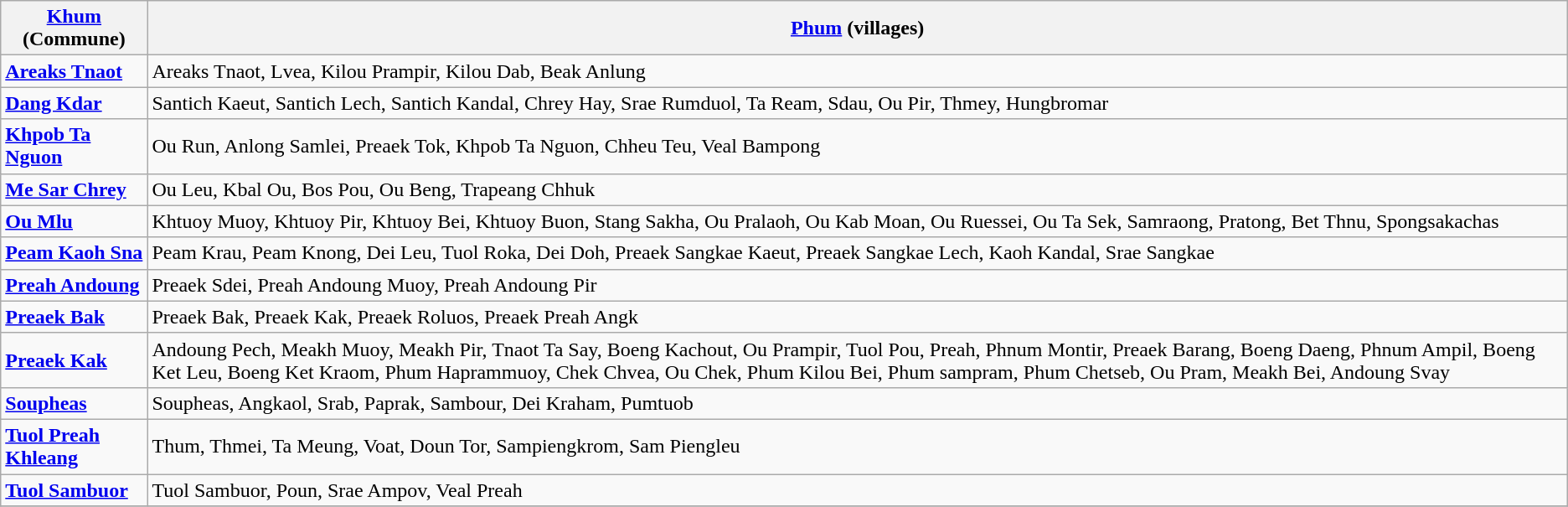<table class="wikitable">
<tr>
<th><a href='#'>Khum</a> (Commune)</th>
<th><a href='#'>Phum</a> (villages)</th>
</tr>
<tr>
<td><strong><a href='#'>Areaks Tnaot</a></strong></td>
<td>Areaks Tnaot, Lvea, Kilou Prampir, Kilou Dab, Beak Anlung</td>
</tr>
<tr>
<td><strong><a href='#'>Dang Kdar</a></strong></td>
<td>Santich Kaeut, Santich Lech, Santich Kandal, Chrey Hay, Srae Rumduol, Ta Ream, Sdau, Ou Pir, Thmey, Hungbromar</td>
</tr>
<tr>
<td><strong><a href='#'>Khpob Ta Nguon</a></strong></td>
<td>Ou Run, Anlong Samlei, Preaek Tok, Khpob Ta Nguon, Chheu Teu, Veal Bampong</td>
</tr>
<tr>
<td><strong><a href='#'>Me Sar Chrey</a></strong></td>
<td>Ou Leu, Kbal Ou, Bos Pou, Ou Beng, Trapeang Chhuk</td>
</tr>
<tr>
<td><strong><a href='#'>Ou Mlu</a></strong></td>
<td>Khtuoy Muoy, Khtuoy Pir, Khtuoy Bei, Khtuoy Buon, Stang Sakha, Ou Pralaoh, Ou Kab Moan, Ou Ruessei, Ou Ta Sek, Samraong, Pratong, Bet Thnu, Spongsakachas</td>
</tr>
<tr>
<td><strong><a href='#'>Peam Kaoh Sna</a></strong></td>
<td>Peam Krau, Peam Knong, Dei Leu, Tuol Roka, Dei Doh, Preaek Sangkae Kaeut, Preaek Sangkae Lech, Kaoh Kandal, Srae Sangkae</td>
</tr>
<tr>
<td><strong><a href='#'>Preah Andoung</a></strong></td>
<td>Preaek Sdei, Preah Andoung Muoy, Preah Andoung Pir</td>
</tr>
<tr>
<td><strong><a href='#'>Preaek Bak</a></strong></td>
<td>Preaek Bak, Preaek Kak, Preaek Roluos, Preaek Preah Angk</td>
</tr>
<tr>
<td><strong><a href='#'>Preaek Kak</a></strong></td>
<td>Andoung Pech, Meakh Muoy, Meakh Pir, Tnaot Ta Say, Boeng Kachout, Ou Prampir, Tuol Pou, Preah, Phnum Montir, Preaek Barang, Boeng Daeng, Phnum Ampil, Boeng Ket Leu, Boeng Ket Kraom, Phum Haprammuoy, Chek Chvea, Ou Chek, Phum Kilou Bei, Phum sampram, Phum Chetseb, Ou Pram, Meakh Bei, Andoung Svay</td>
</tr>
<tr>
<td><strong><a href='#'>Soupheas</a></strong></td>
<td>Soupheas, Angkaol, Srab, Paprak, Sambour, Dei Kraham, Pumtuob</td>
</tr>
<tr>
<td><strong><a href='#'>Tuol Preah Khleang</a></strong></td>
<td>Thum, Thmei, Ta Meung, Voat, Doun Tor, Sampiengkrom, Sam Piengleu</td>
</tr>
<tr>
<td><strong><a href='#'>Tuol Sambuor</a></strong></td>
<td>Tuol Sambuor, Poun, Srae Ampov, Veal Preah</td>
</tr>
<tr>
</tr>
</table>
